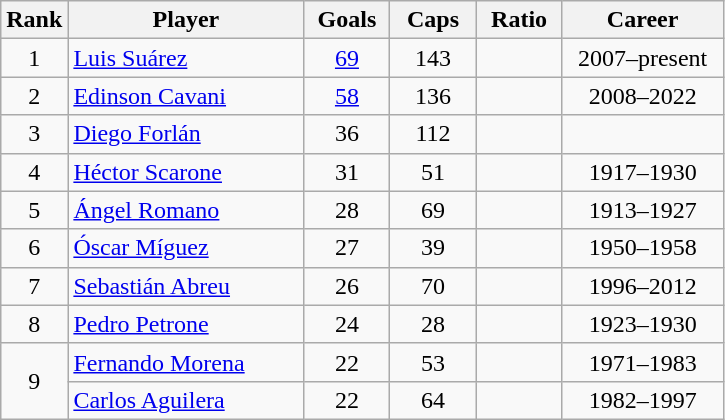<table class="wikitable sortable" style="text-align:center;">
<tr>
<th width=30px>Rank</th>
<th style="width:150px;">Player</th>
<th width=50px>Goals</th>
<th width=50px>Caps</th>
<th width=50px>Ratio</th>
<th style="width:100px;">Career</th>
</tr>
<tr>
<td>1</td>
<td align=left><a href='#'>Luis Suárez</a></td>
<td><a href='#'>69</a></td>
<td>143</td>
<td></td>
<td>2007–present</td>
</tr>
<tr>
<td>2</td>
<td align=left><a href='#'>Edinson Cavani</a></td>
<td><a href='#'>58</a></td>
<td>136</td>
<td></td>
<td>2008–2022</td>
</tr>
<tr>
<td>3</td>
<td align=left><a href='#'>Diego Forlán</a></td>
<td>36</td>
<td>112</td>
<td></td>
<td></td>
</tr>
<tr>
<td>4</td>
<td align=left><a href='#'>Héctor Scarone</a></td>
<td>31</td>
<td>51</td>
<td></td>
<td>1917–1930</td>
</tr>
<tr>
<td>5</td>
<td align=left><a href='#'>Ángel Romano</a></td>
<td>28</td>
<td>69</td>
<td></td>
<td>1913–1927</td>
</tr>
<tr>
<td>6</td>
<td align=left><a href='#'>Óscar Míguez</a></td>
<td>27</td>
<td>39</td>
<td></td>
<td>1950–1958</td>
</tr>
<tr>
<td>7</td>
<td align=left><a href='#'>Sebastián Abreu</a></td>
<td>26</td>
<td>70</td>
<td></td>
<td>1996–2012</td>
</tr>
<tr>
<td>8</td>
<td align=left><a href='#'>Pedro Petrone</a></td>
<td>24</td>
<td>28</td>
<td></td>
<td>1923–1930</td>
</tr>
<tr>
<td rowspan=2>9</td>
<td align=left><a href='#'>Fernando Morena</a></td>
<td>22</td>
<td>53</td>
<td></td>
<td>1971–1983</td>
</tr>
<tr>
<td align=left><a href='#'>Carlos Aguilera</a></td>
<td>22</td>
<td>64</td>
<td></td>
<td>1982–1997</td>
</tr>
</table>
